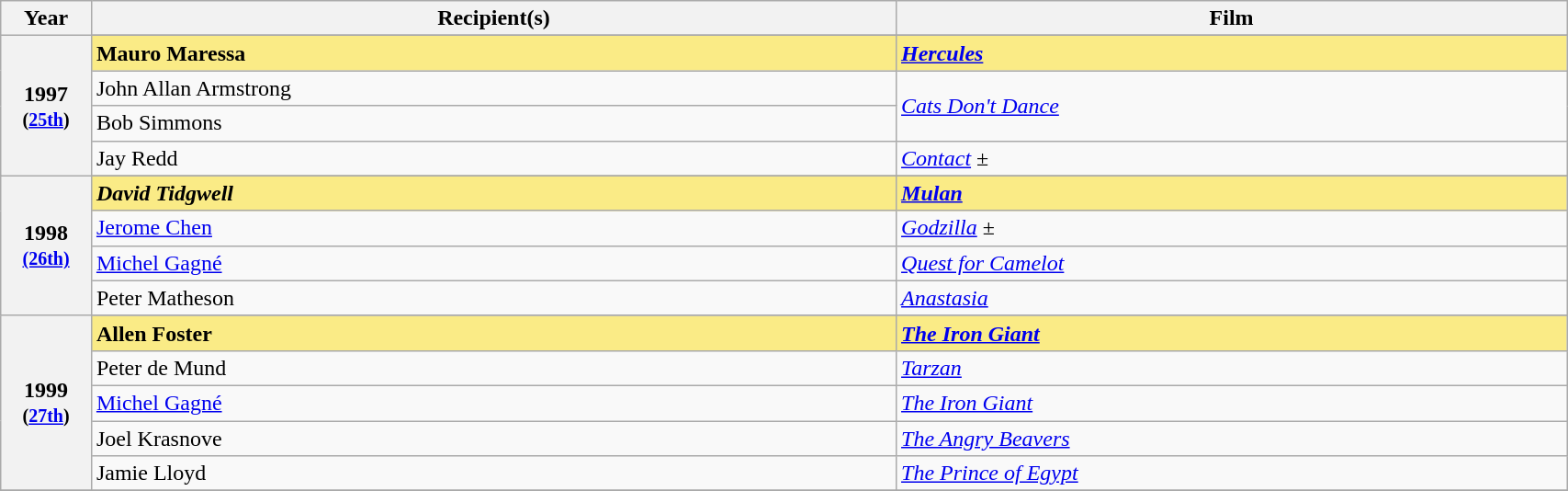<table class="wikitable" style="width:90%;">
<tr>
<th style="width:3%;">Year</th>
<th style="width:30%;">Recipient(s)</th>
<th style="width:25%;">Film</th>
</tr>
<tr>
<th rowspan="5" style="text-align:center;">1997 <br><small>(<a href='#'>25th</a>)</small><br></th>
</tr>
<tr style="background:#FAEB86;">
<td><strong>Mauro Maressa</strong></td>
<td><strong><em><a href='#'>Hercules</a></em></strong></td>
</tr>
<tr>
<td>John Allan Armstrong</td>
<td rowspan="2"><em><a href='#'>Cats Don't Dance</a></em></td>
</tr>
<tr>
<td>Bob Simmons</td>
</tr>
<tr>
<td>Jay Redd</td>
<td><em><a href='#'>Contact</a></em> ±</td>
</tr>
<tr>
<th rowspan="5" style="text-align:center;">1998<br><small><a href='#'>(26th)</a></small><br></th>
</tr>
<tr style="background:#FAEB86;">
<td><strong><em>David Tidgwell</em></strong></td>
<td><strong><em><a href='#'>Mulan</a></em></strong></td>
</tr>
<tr>
<td><a href='#'>Jerome Chen</a></td>
<td><em><a href='#'>Godzilla</a></em> ±</td>
</tr>
<tr>
<td><a href='#'>Michel Gagné</a></td>
<td><em><a href='#'>Quest for Camelot</a></em></td>
</tr>
<tr>
<td>Peter Matheson</td>
<td><em><a href='#'>Anastasia</a></em></td>
</tr>
<tr>
<th rowspan="6" style="text-align:center;">1999 <br><small>(<a href='#'>27th</a>)</small><br></th>
</tr>
<tr style="background:#FAEB86;">
<td><strong>Allen Foster</strong></td>
<td><strong><em><a href='#'>The Iron Giant</a></em></strong></td>
</tr>
<tr>
<td>Peter de Mund</td>
<td><em><a href='#'>Tarzan</a></em></td>
</tr>
<tr>
<td><a href='#'>Michel Gagné</a></td>
<td><em><a href='#'>The Iron Giant</a></em></td>
</tr>
<tr>
<td>Joel Krasnove</td>
<td><em><a href='#'>The Angry Beavers</a></em></td>
</tr>
<tr>
<td>Jamie Lloyd</td>
<td><em><a href='#'>The Prince of Egypt</a></em></td>
</tr>
<tr>
</tr>
</table>
